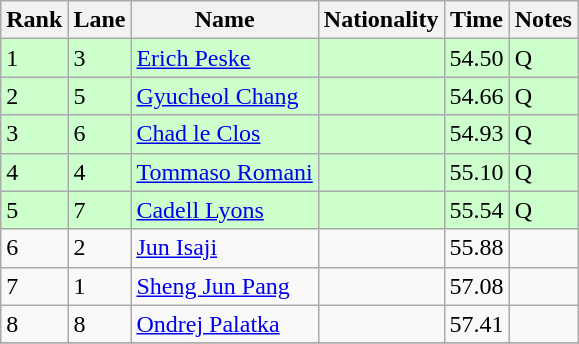<table class="wikitable">
<tr>
<th>Rank</th>
<th>Lane</th>
<th>Name</th>
<th>Nationality</th>
<th>Time</th>
<th>Notes</th>
</tr>
<tr bgcolor=ccffcc>
<td>1</td>
<td>3</td>
<td><a href='#'>Erich Peske</a></td>
<td></td>
<td>54.50</td>
<td>Q</td>
</tr>
<tr bgcolor=ccffcc>
<td>2</td>
<td>5</td>
<td><a href='#'>Gyucheol Chang</a></td>
<td></td>
<td>54.66</td>
<td>Q</td>
</tr>
<tr bgcolor=ccffcc>
<td>3</td>
<td>6</td>
<td><a href='#'>Chad le Clos</a></td>
<td></td>
<td>54.93</td>
<td>Q</td>
</tr>
<tr bgcolor=ccffcc>
<td>4</td>
<td>4</td>
<td><a href='#'>Tommaso Romani</a></td>
<td></td>
<td>55.10</td>
<td>Q</td>
</tr>
<tr bgcolor=ccffcc>
<td>5</td>
<td>7</td>
<td><a href='#'>Cadell Lyons</a></td>
<td></td>
<td>55.54</td>
<td>Q</td>
</tr>
<tr>
<td>6</td>
<td>2</td>
<td><a href='#'>Jun Isaji</a></td>
<td></td>
<td>55.88</td>
<td></td>
</tr>
<tr>
<td>7</td>
<td>1</td>
<td><a href='#'>Sheng Jun Pang</a></td>
<td></td>
<td>57.08</td>
<td></td>
</tr>
<tr>
<td>8</td>
<td>8</td>
<td><a href='#'>Ondrej Palatka</a></td>
<td></td>
<td>57.41</td>
<td></td>
</tr>
<tr>
</tr>
</table>
